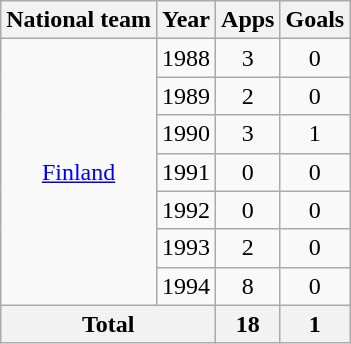<table class="wikitable" style="text-align:center">
<tr>
<th>National team</th>
<th>Year</th>
<th>Apps</th>
<th>Goals</th>
</tr>
<tr>
<td rowspan="7"><a href='#'>Finland</a></td>
<td>1988</td>
<td>3</td>
<td>0</td>
</tr>
<tr>
<td>1989</td>
<td>2</td>
<td>0</td>
</tr>
<tr>
<td>1990</td>
<td>3</td>
<td>1</td>
</tr>
<tr>
<td>1991</td>
<td>0</td>
<td>0</td>
</tr>
<tr>
<td>1992</td>
<td>0</td>
<td>0</td>
</tr>
<tr>
<td>1993</td>
<td>2</td>
<td>0</td>
</tr>
<tr>
<td>1994</td>
<td>8</td>
<td>0</td>
</tr>
<tr>
<th colspan="2">Total</th>
<th>18</th>
<th>1</th>
</tr>
</table>
